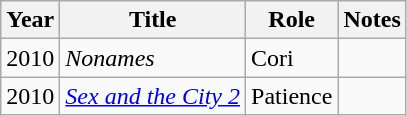<table class="wikitable sortable">
<tr>
<th>Year</th>
<th>Title</th>
<th>Role</th>
<th>Notes</th>
</tr>
<tr>
<td>2010</td>
<td><em>Nonames</em></td>
<td>Cori</td>
<td></td>
</tr>
<tr>
<td>2010</td>
<td><em><a href='#'>Sex and the City 2</a></em></td>
<td>Patience</td>
<td></td>
</tr>
</table>
